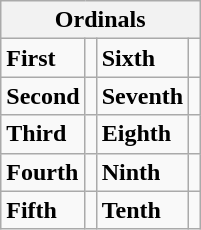<table class="wikitable mw-collapsible mw-collapsed">
<tr>
<th colspan="4">Ordinals</th>
</tr>
<tr>
<td><strong>First</strong></td>
<td></td>
<td><strong>Sixth</strong></td>
<td></td>
</tr>
<tr>
<td><strong>Second</strong></td>
<td></td>
<td><strong>Seventh</strong></td>
<td></td>
</tr>
<tr>
<td><strong>Third</strong></td>
<td></td>
<td><strong>Eighth</strong></td>
<td></td>
</tr>
<tr>
<td><strong>Fourth</strong></td>
<td></td>
<td><strong>Ninth</strong></td>
<td></td>
</tr>
<tr>
<td><strong>Fifth</strong></td>
<td></td>
<td><strong>Tenth</strong></td>
<td></td>
</tr>
</table>
